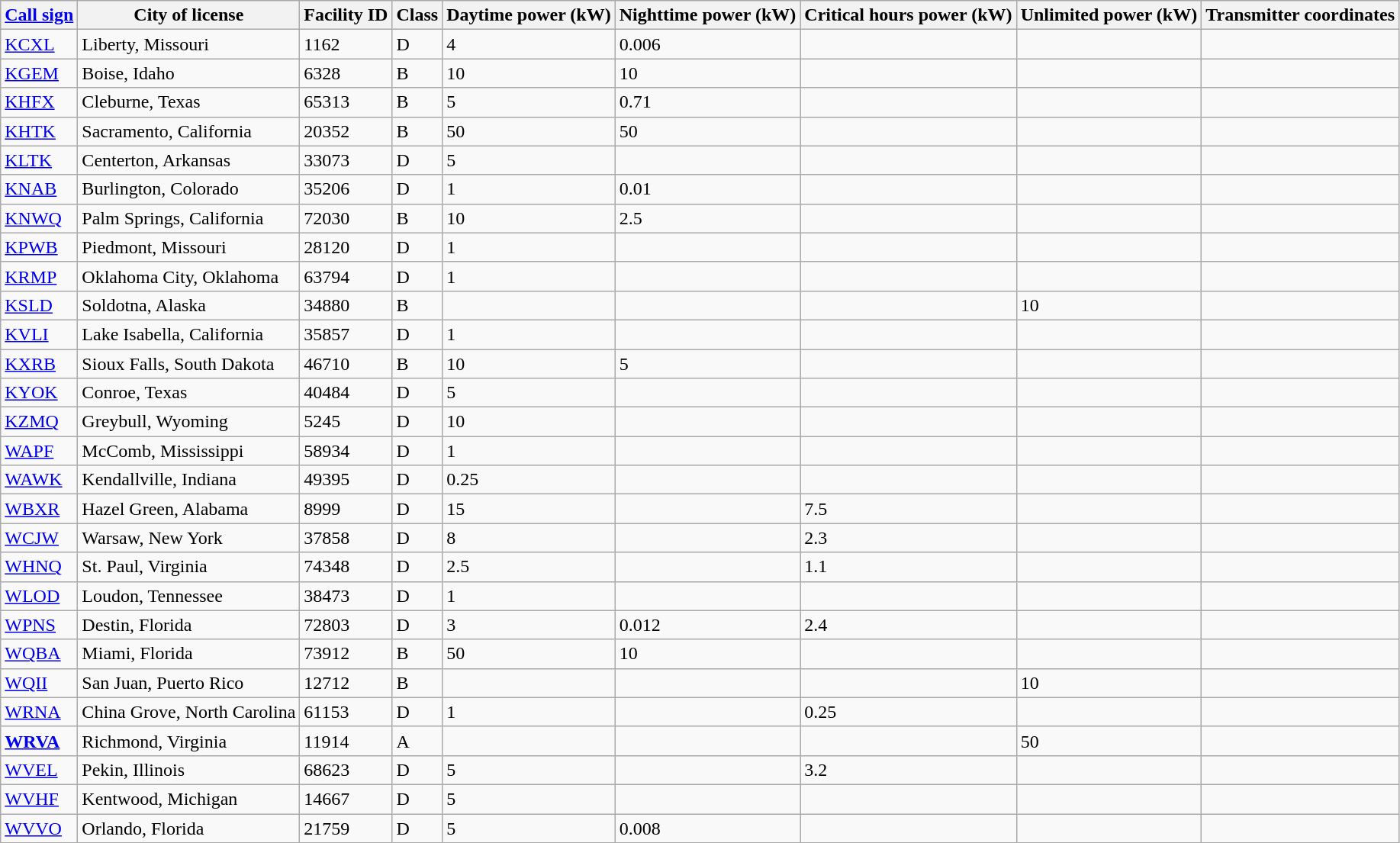<table class="wikitable sortable">
<tr>
<th><a href='#'>Call sign</a></th>
<th>City of license</th>
<th>Facility ID</th>
<th>Class</th>
<th>Daytime power (kW)</th>
<th>Nighttime power (kW)</th>
<th>Critical hours power (kW)</th>
<th>Unlimited power (kW)</th>
<th>Transmitter coordinates</th>
</tr>
<tr>
<td><a href='#'>KCXL</a></td>
<td>Liberty, Missouri</td>
<td>1162</td>
<td>D</td>
<td>4</td>
<td>0.006</td>
<td></td>
<td></td>
<td></td>
</tr>
<tr>
<td><a href='#'>KGEM</a></td>
<td>Boise, Idaho</td>
<td>6328</td>
<td>B</td>
<td>10</td>
<td>10</td>
<td></td>
<td></td>
<td></td>
</tr>
<tr>
<td><a href='#'>KHFX</a></td>
<td>Cleburne, Texas</td>
<td>65313</td>
<td>B</td>
<td>5</td>
<td>0.71</td>
<td></td>
<td></td>
<td></td>
</tr>
<tr>
<td><a href='#'>KHTK</a></td>
<td>Sacramento, California</td>
<td>20352</td>
<td>B</td>
<td>50</td>
<td>50</td>
<td></td>
<td></td>
<td></td>
</tr>
<tr>
<td><a href='#'>KLTK</a></td>
<td>Centerton, Arkansas</td>
<td>33073</td>
<td>D</td>
<td>5</td>
<td></td>
<td></td>
<td></td>
<td></td>
</tr>
<tr>
<td><a href='#'>KNAB</a></td>
<td>Burlington, Colorado</td>
<td>35206</td>
<td>D</td>
<td>1</td>
<td>0.01</td>
<td></td>
<td></td>
<td></td>
</tr>
<tr>
<td><a href='#'>KNWQ</a></td>
<td>Palm Springs, California</td>
<td>72030</td>
<td>B</td>
<td>10</td>
<td>2.5</td>
<td></td>
<td></td>
<td></td>
</tr>
<tr>
<td><a href='#'>KPWB</a></td>
<td>Piedmont, Missouri</td>
<td>28120</td>
<td>D</td>
<td>1</td>
<td></td>
<td></td>
<td></td>
<td></td>
</tr>
<tr>
<td><a href='#'>KRMP</a></td>
<td>Oklahoma City, Oklahoma</td>
<td>63794</td>
<td>D</td>
<td>1</td>
<td></td>
<td></td>
<td></td>
<td></td>
</tr>
<tr>
<td><a href='#'>KSLD</a></td>
<td>Soldotna, Alaska</td>
<td>34880</td>
<td>B</td>
<td></td>
<td></td>
<td></td>
<td>10</td>
<td></td>
</tr>
<tr>
<td><a href='#'>KVLI</a></td>
<td>Lake Isabella, California</td>
<td>35857</td>
<td>D</td>
<td>1</td>
<td></td>
<td></td>
<td></td>
<td></td>
</tr>
<tr>
<td><a href='#'>KXRB</a></td>
<td>Sioux Falls, South Dakota</td>
<td>46710</td>
<td>B</td>
<td>10</td>
<td>5</td>
<td></td>
<td></td>
<td></td>
</tr>
<tr>
<td><a href='#'>KYOK</a></td>
<td>Conroe, Texas</td>
<td>40484</td>
<td>D</td>
<td>5</td>
<td></td>
<td></td>
<td></td>
<td></td>
</tr>
<tr>
<td><a href='#'>KZMQ</a></td>
<td>Greybull, Wyoming</td>
<td>5245</td>
<td>D</td>
<td>10</td>
<td></td>
<td></td>
<td></td>
<td></td>
</tr>
<tr>
<td><a href='#'>WAPF</a></td>
<td>McComb, Mississippi</td>
<td>58934</td>
<td>D</td>
<td>1</td>
<td></td>
<td></td>
<td></td>
<td></td>
</tr>
<tr>
<td><a href='#'>WAWK</a></td>
<td>Kendallville, Indiana</td>
<td>49395</td>
<td>D</td>
<td>0.25</td>
<td></td>
<td></td>
<td></td>
<td></td>
</tr>
<tr>
<td><a href='#'>WBXR</a></td>
<td>Hazel Green, Alabama</td>
<td>8999</td>
<td>D</td>
<td>15</td>
<td></td>
<td>7.5</td>
<td></td>
<td></td>
</tr>
<tr>
<td><a href='#'>WCJW</a></td>
<td>Warsaw, New York</td>
<td>37858</td>
<td>D</td>
<td>8</td>
<td></td>
<td>2.3</td>
<td></td>
<td></td>
</tr>
<tr>
<td><a href='#'>WHNQ</a></td>
<td>St. Paul, Virginia</td>
<td>74348</td>
<td>D</td>
<td>2.5</td>
<td></td>
<td>1.1</td>
<td></td>
<td></td>
</tr>
<tr>
<td><a href='#'>WLOD</a></td>
<td>Loudon, Tennessee</td>
<td>38473</td>
<td>D</td>
<td>1</td>
<td></td>
<td></td>
<td></td>
<td></td>
</tr>
<tr>
<td><a href='#'>WPNS</a></td>
<td>Destin, Florida</td>
<td>72803</td>
<td>D</td>
<td>3</td>
<td>0.012</td>
<td>2.4</td>
<td></td>
<td></td>
</tr>
<tr>
<td><a href='#'>WQBA</a></td>
<td>Miami, Florida</td>
<td>73912</td>
<td>B</td>
<td>50</td>
<td>10</td>
<td></td>
<td></td>
<td></td>
</tr>
<tr>
<td><a href='#'>WQII</a></td>
<td>San Juan, Puerto Rico</td>
<td>12712</td>
<td>B</td>
<td></td>
<td></td>
<td></td>
<td>10</td>
<td></td>
</tr>
<tr>
<td><a href='#'>WRNA</a></td>
<td>China Grove, North Carolina</td>
<td>61153</td>
<td>D</td>
<td>1</td>
<td></td>
<td>0.25</td>
<td></td>
<td></td>
</tr>
<tr>
<td><strong><a href='#'>WRVA</a></strong></td>
<td>Richmond, Virginia</td>
<td>11914</td>
<td>A</td>
<td></td>
<td></td>
<td></td>
<td>50</td>
<td></td>
</tr>
<tr>
<td><a href='#'>WVEL</a></td>
<td>Pekin, Illinois</td>
<td>68623</td>
<td>D</td>
<td>5</td>
<td></td>
<td>3.2</td>
<td></td>
<td></td>
</tr>
<tr>
<td><a href='#'>WVHF</a></td>
<td>Kentwood, Michigan</td>
<td>14667</td>
<td>D</td>
<td>5</td>
<td></td>
<td></td>
<td></td>
<td></td>
</tr>
<tr>
<td><a href='#'>WVVO</a></td>
<td>Orlando, Florida</td>
<td>21759</td>
<td>D</td>
<td>5</td>
<td>0.008</td>
<td></td>
<td></td>
<td></td>
</tr>
</table>
